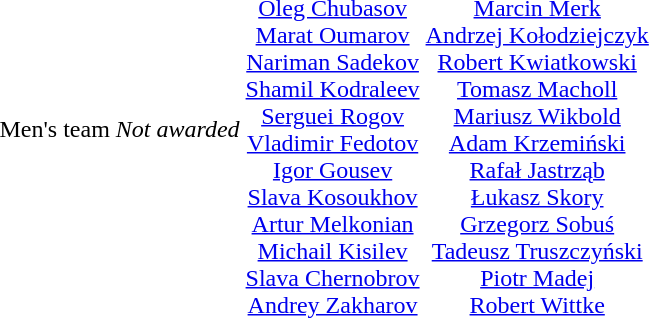<table>
<tr>
<td>Men's team</td>
<td align=center><em>Not awarded</em></td>
<td align=center> <br><br><a href='#'>Oleg Chubasov</a> <br>
<a href='#'>Marat Oumarov</a> <br>
<a href='#'>Nariman Sadekov</a> <br>
<a href='#'>Shamil Kodraleev</a> <br>
<a href='#'>Serguei Rogov</a> <br>
<a href='#'>Vladimir Fedotov</a> <br>
<a href='#'>Igor Gousev</a> <br>
<a href='#'>Slava Kosoukhov</a> <br>
<a href='#'>Artur Melkonian</a> <br>
<a href='#'>Michail Kisilev</a> <br>
<a href='#'>Slava Chernobrov</a> <br>
<a href='#'>Andrey Zakharov</a> <br></td>
<td align=center> <br><br><a href='#'>Marcin Merk</a> <br>
<a href='#'>Andrzej Kołodziejczyk</a> <br>
<a href='#'>Robert Kwiatkowski</a> <br>
<a href='#'>Tomasz Macholl</a> <br>
<a href='#'>Mariusz Wikbold</a> <br>
<a href='#'>Adam Krzemiński</a> <br>
<a href='#'>Rafał Jastrząb</a> <br>
<a href='#'>Łukasz Skory</a> <br>
<a href='#'>Grzegorz Sobuś</a> <br>
<a href='#'>Tadeusz Truszczyński</a> <br>
<a href='#'>Piotr Madej</a> <br>
<a href='#'>Robert Wittke</a></td>
</tr>
</table>
